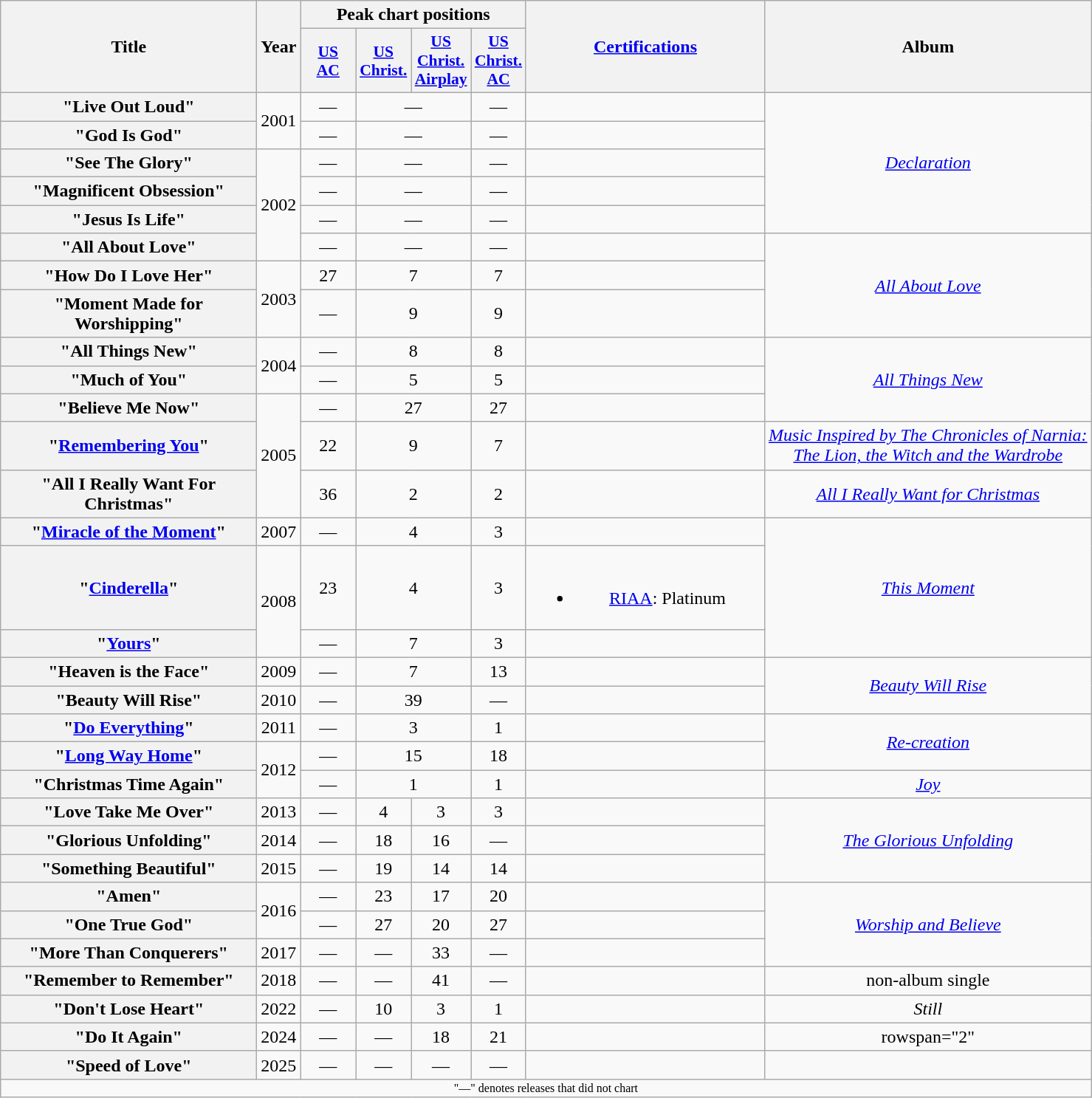<table class="wikitable plainrowheaders" style="text-align:center;">
<tr>
<th scope="col" rowspan="2" style="width:14em;">Title</th>
<th scope="col" rowspan="2" style="width:1em;">Year</th>
<th scope="col" colspan="4">Peak chart positions</th>
<th scope="col" rowspan="2" style="width:13em;"><a href='#'>Certifications</a></th>
<th scope="col" rowspan="2">Album</th>
</tr>
<tr>
<th style="width:3em; font-size:90%"><a href='#'>US<br>AC</a><br></th>
<th style="width:3em; font-size:90%"><a href='#'>US Christ.</a><br></th>
<th style="width:3em; font-size:90%"><a href='#'>US Christ. Airplay</a><br></th>
<th style="width:3em; font-size:90%"><a href='#'>US Christ. AC</a><br></th>
</tr>
<tr>
<th scope="row">"Live Out Loud"</th>
<td rowspan="2">2001</td>
<td>—</td>
<td colspan="2">—</td>
<td>—</td>
<td></td>
<td rowspan="5"><em><a href='#'>Declaration</a></em></td>
</tr>
<tr>
<th scope="row">"God Is God"</th>
<td>—</td>
<td colspan="2">—</td>
<td>—</td>
<td></td>
</tr>
<tr>
<th scope="row">"See The Glory"</th>
<td rowspan="4">2002</td>
<td>—</td>
<td colspan="2">—</td>
<td>—</td>
<td></td>
</tr>
<tr>
<th scope="row">"Magnificent Obsession"</th>
<td>—</td>
<td colspan="2">—</td>
<td>—</td>
<td></td>
</tr>
<tr>
<th scope="row">"Jesus Is Life"</th>
<td>—</td>
<td colspan="2">—</td>
<td>—</td>
<td></td>
</tr>
<tr>
<th scope="row">"All About Love"</th>
<td>—</td>
<td colspan="2">—</td>
<td>—</td>
<td></td>
<td rowspan="3"><em><a href='#'>All About Love</a></em></td>
</tr>
<tr>
<th scope="row">"How Do I Love Her"</th>
<td rowspan="2">2003</td>
<td>27</td>
<td colspan="2">7</td>
<td>7</td>
<td></td>
</tr>
<tr>
<th scope="row">"Moment Made for Worshipping"</th>
<td>—</td>
<td colspan="2">9</td>
<td>9</td>
<td></td>
</tr>
<tr>
<th scope="row">"All Things New"</th>
<td rowspan="2">2004</td>
<td>—</td>
<td colspan="2">8</td>
<td>8</td>
<td></td>
<td rowspan="3"><em><a href='#'>All Things New</a></em></td>
</tr>
<tr>
<th scope="row">"Much of You"</th>
<td>—</td>
<td colspan="2">5</td>
<td>5</td>
<td></td>
</tr>
<tr>
<th scope="row">"Believe Me Now" </th>
<td rowspan="3">2005</td>
<td>—</td>
<td colspan="2">27</td>
<td>27</td>
<td></td>
</tr>
<tr>
<th scope="row">"<a href='#'>Remembering You</a>"</th>
<td>22</td>
<td colspan="2">9</td>
<td>7</td>
<td></td>
<td><em><a href='#'>Music Inspired by The Chronicles of Narnia:<br> The Lion, the Witch and the Wardrobe</a></em></td>
</tr>
<tr>
<th scope="row">"All I Really Want For Christmas"</th>
<td>36</td>
<td colspan="2">2</td>
<td>2</td>
<td></td>
<td><em><a href='#'>All I Really Want for Christmas</a></em></td>
</tr>
<tr>
<th scope="row">"<a href='#'>Miracle of the Moment</a>"</th>
<td>2007</td>
<td>—</td>
<td colspan="2">4</td>
<td>3</td>
<td></td>
<td rowspan="3"><em><a href='#'>This Moment</a></em></td>
</tr>
<tr>
<th scope="row">"<a href='#'>Cinderella</a>"</th>
<td rowspan="2">2008</td>
<td>23</td>
<td colspan="2">4</td>
<td>3</td>
<td><br><ul><li><a href='#'>RIAA</a>: Platinum</li></ul></td>
</tr>
<tr>
<th scope="row">"<a href='#'>Yours</a>"</th>
<td>—</td>
<td colspan="2">7</td>
<td>3</td>
<td></td>
</tr>
<tr>
<th scope="row">"Heaven is the Face"</th>
<td>2009</td>
<td>—</td>
<td colspan="2">7</td>
<td>13</td>
<td></td>
<td rowspan="2"><em><a href='#'>Beauty Will Rise</a></em></td>
</tr>
<tr>
<th scope="row">"Beauty Will Rise"</th>
<td>2010</td>
<td>—</td>
<td colspan="2">39</td>
<td>—</td>
<td></td>
</tr>
<tr>
<th scope="row">"<a href='#'>Do Everything</a>"</th>
<td>2011</td>
<td>—</td>
<td colspan="2">3</td>
<td>1</td>
<td></td>
<td rowspan="2"><em><a href='#'>Re-creation</a></em></td>
</tr>
<tr>
<th scope="row">"<a href='#'>Long Way Home</a>"</th>
<td rowspan="2">2012</td>
<td>—</td>
<td colspan="2">15</td>
<td>18</td>
<td></td>
</tr>
<tr>
<th scope="row">"Christmas Time Again"</th>
<td>—</td>
<td colspan="2">1</td>
<td>1</td>
<td></td>
<td><em><a href='#'>Joy</a></em></td>
</tr>
<tr>
<th scope="row">"Love Take Me Over"</th>
<td>2013</td>
<td>—</td>
<td>4</td>
<td>3</td>
<td>3</td>
<td></td>
<td rowspan="3"><em><a href='#'>The Glorious Unfolding</a></em></td>
</tr>
<tr>
<th scope="row">"Glorious Unfolding"</th>
<td>2014</td>
<td>—</td>
<td>18</td>
<td>16</td>
<td>—</td>
<td></td>
</tr>
<tr>
<th scope="row">"Something Beautiful"</th>
<td>2015</td>
<td>—</td>
<td>19</td>
<td>14</td>
<td>14</td>
<td></td>
</tr>
<tr>
<th scope="row">"Amen"</th>
<td rowspan="2">2016</td>
<td>—</td>
<td>23</td>
<td>17</td>
<td>20</td>
<td></td>
<td rowspan="3"><em><a href='#'>Worship and Believe</a></em></td>
</tr>
<tr>
<th scope="row">"One True God"</th>
<td>—</td>
<td>27</td>
<td>20</td>
<td>27</td>
<td></td>
</tr>
<tr>
<th scope="row">"More Than Conquerers"</th>
<td>2017</td>
<td>—</td>
<td>—</td>
<td>33</td>
<td>—</td>
<td></td>
</tr>
<tr>
<th scope="row">"Remember to Remember"</th>
<td>2018</td>
<td>—</td>
<td>—</td>
<td>41</td>
<td>—</td>
<td></td>
<td>non-album single</td>
</tr>
<tr>
<th scope="row">"Don't Lose Heart"</th>
<td>2022</td>
<td>—</td>
<td>10</td>
<td>3</td>
<td>1</td>
<td></td>
<td><em>Still</em></td>
</tr>
<tr>
<th scope="row">"Do It Again"</th>
<td>2024</td>
<td>—</td>
<td>—</td>
<td>18</td>
<td>21</td>
<td></td>
<td>rowspan="2" </td>
</tr>
<tr>
<th scope="row">"Speed of Love"</th>
<td>2025</td>
<td>—</td>
<td>—</td>
<td>—</td>
<td>—</td>
<td></td>
</tr>
<tr>
<td colspan="10" style="font-size:8pt">"—" denotes releases that did not chart</td>
</tr>
</table>
